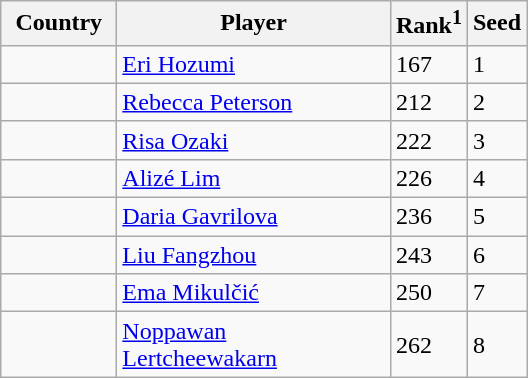<table class="sortable wikitable">
<tr>
<th width="70">Country</th>
<th width="175">Player</th>
<th>Rank<sup>1</sup></th>
<th>Seed</th>
</tr>
<tr>
<td></td>
<td><a href='#'>Eri Hozumi</a></td>
<td>167</td>
<td>1</td>
</tr>
<tr>
<td></td>
<td><a href='#'>Rebecca Peterson</a></td>
<td>212</td>
<td>2</td>
</tr>
<tr>
<td></td>
<td><a href='#'>Risa Ozaki</a></td>
<td>222</td>
<td>3</td>
</tr>
<tr>
<td></td>
<td><a href='#'>Alizé Lim</a></td>
<td>226</td>
<td>4</td>
</tr>
<tr>
<td></td>
<td><a href='#'>Daria Gavrilova</a></td>
<td>236</td>
<td>5</td>
</tr>
<tr>
<td></td>
<td><a href='#'>Liu Fangzhou</a></td>
<td>243</td>
<td>6</td>
</tr>
<tr>
<td></td>
<td><a href='#'>Ema Mikulčić</a></td>
<td>250</td>
<td>7</td>
</tr>
<tr>
<td></td>
<td><a href='#'>Noppawan Lertcheewakarn</a></td>
<td>262</td>
<td>8</td>
</tr>
</table>
